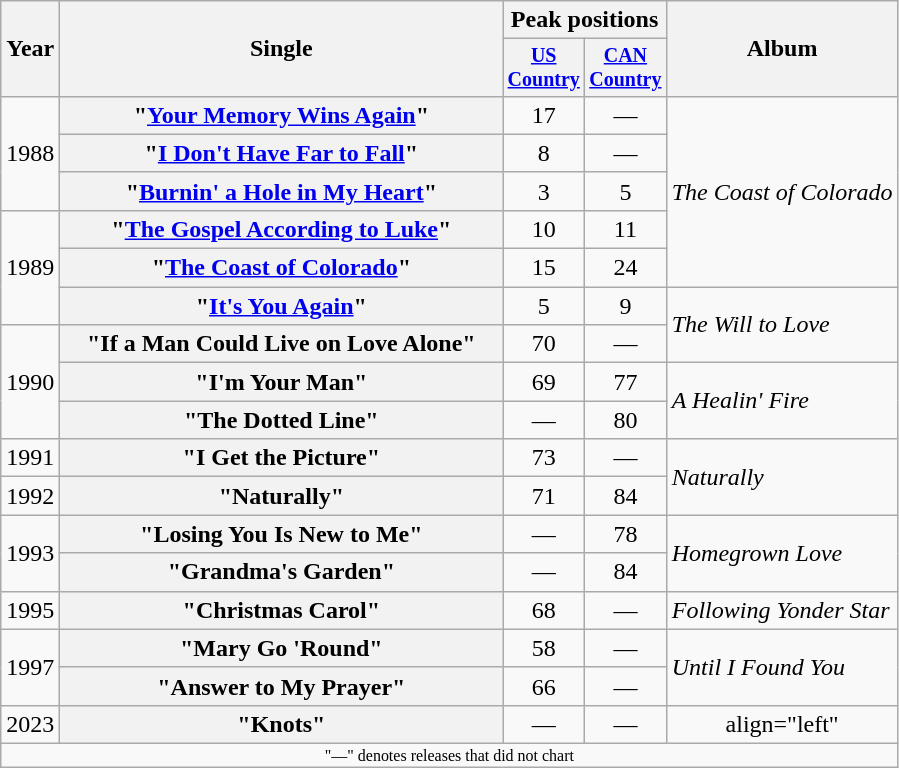<table class="wikitable plainrowheaders" style="text-align:center;">
<tr>
<th rowspan="2">Year</th>
<th rowspan="2" style="width:18em;">Single</th>
<th colspan="2">Peak positions</th>
<th rowspan="2">Album</th>
</tr>
<tr style="font-size:smaller;">
<th width="45"><a href='#'>US Country</a><br></th>
<th width="45"><a href='#'>CAN Country</a></th>
</tr>
<tr>
<td rowspan="3">1988</td>
<th scope="row">"<a href='#'>Your Memory Wins Again</a>"</th>
<td>17</td>
<td>—</td>
<td align="left" rowspan="5"><em>The Coast of Colorado</em></td>
</tr>
<tr>
<th scope="row">"<a href='#'>I Don't Have Far to Fall</a>"</th>
<td>8</td>
<td>—</td>
</tr>
<tr>
<th scope="row">"<a href='#'>Burnin' a Hole in My Heart</a>"</th>
<td>3</td>
<td>5</td>
</tr>
<tr>
<td rowspan="3">1989</td>
<th scope="row">"<a href='#'>The Gospel According to Luke</a>"</th>
<td>10</td>
<td>11</td>
</tr>
<tr>
<th scope="row">"<a href='#'>The Coast of Colorado</a>"</th>
<td>15</td>
<td>24</td>
</tr>
<tr>
<th scope="row">"<a href='#'>It's You Again</a>"</th>
<td>5</td>
<td>9</td>
<td align="left" rowspan="2"><em>The Will to Love</em></td>
</tr>
<tr>
<td rowspan="3">1990</td>
<th scope="row">"If a Man Could Live on Love Alone"</th>
<td>70</td>
<td>—</td>
</tr>
<tr>
<th scope="row">"I'm Your Man"</th>
<td>69</td>
<td>77</td>
<td align="left" rowspan="2"><em>A Healin' Fire</em></td>
</tr>
<tr>
<th scope="row">"The Dotted Line"</th>
<td>—</td>
<td>80</td>
</tr>
<tr>
<td>1991</td>
<th scope="row">"I Get the Picture"</th>
<td>73</td>
<td>—</td>
<td align="left" rowspan="2"><em>Naturally</em></td>
</tr>
<tr>
<td>1992</td>
<th scope="row">"Naturally"</th>
<td>71</td>
<td>84</td>
</tr>
<tr>
<td rowspan="2">1993</td>
<th scope="row">"Losing You Is New to Me"</th>
<td>—</td>
<td>78</td>
<td align="left" rowspan="2"><em>Homegrown Love</em></td>
</tr>
<tr>
<th scope="row">"Grandma's Garden"</th>
<td>—</td>
<td>84</td>
</tr>
<tr>
<td>1995</td>
<th scope="row">"Christmas Carol"</th>
<td>68</td>
<td>—</td>
<td align="left"><em>Following Yonder Star</em></td>
</tr>
<tr>
<td rowspan="2">1997</td>
<th scope="row">"Mary Go 'Round"</th>
<td>58</td>
<td>—</td>
<td align="left" rowspan="2"><em>Until I Found You</em></td>
</tr>
<tr>
<th scope="row">"Answer to My Prayer"</th>
<td>66</td>
<td>—</td>
</tr>
<tr>
<td>2023</td>
<th scope="row">"Knots"</th>
<td>—</td>
<td>—</td>
<td>align="left" </td>
</tr>
<tr>
<td colspan="5" style="font-size:8pt">"—" denotes releases that did not chart</td>
</tr>
</table>
